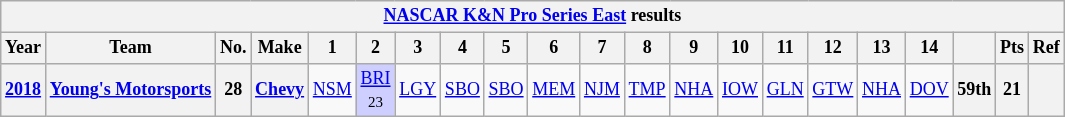<table class="wikitable" style="text-align:center; font-size:75%">
<tr>
<th colspan=21><a href='#'>NASCAR K&N Pro Series East</a> results</th>
</tr>
<tr>
<th>Year</th>
<th>Team</th>
<th>No.</th>
<th>Make</th>
<th>1</th>
<th>2</th>
<th>3</th>
<th>4</th>
<th>5</th>
<th>6</th>
<th>7</th>
<th>8</th>
<th>9</th>
<th>10</th>
<th>11</th>
<th>12</th>
<th>13</th>
<th>14</th>
<th></th>
<th>Pts</th>
<th>Ref</th>
</tr>
<tr>
<th><a href='#'>2018</a></th>
<th><a href='#'>Young's Motorsports</a></th>
<th>28</th>
<th><a href='#'>Chevy</a></th>
<td><a href='#'>NSM</a></td>
<td style="background:#CFCFFF;"><a href='#'>BRI</a><br><small>23</small></td>
<td><a href='#'>LGY</a></td>
<td><a href='#'>SBO</a></td>
<td><a href='#'>SBO</a></td>
<td><a href='#'>MEM</a></td>
<td><a href='#'>NJM</a></td>
<td><a href='#'>TMP</a></td>
<td><a href='#'>NHA</a></td>
<td><a href='#'>IOW</a></td>
<td><a href='#'>GLN</a></td>
<td><a href='#'>GTW</a></td>
<td><a href='#'>NHA</a></td>
<td><a href='#'>DOV</a></td>
<th>59th</th>
<th>21</th>
<th></th>
</tr>
</table>
